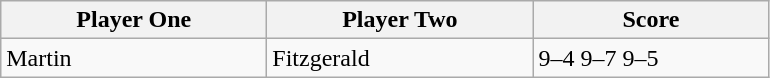<table class="wikitable">
<tr>
<th width=170>Player One</th>
<th width=170>Player Two</th>
<th width=150>Score</th>
</tr>
<tr>
<td> Martin</td>
<td> Fitzgerald</td>
<td>9–4 9–7 9–5</td>
</tr>
</table>
